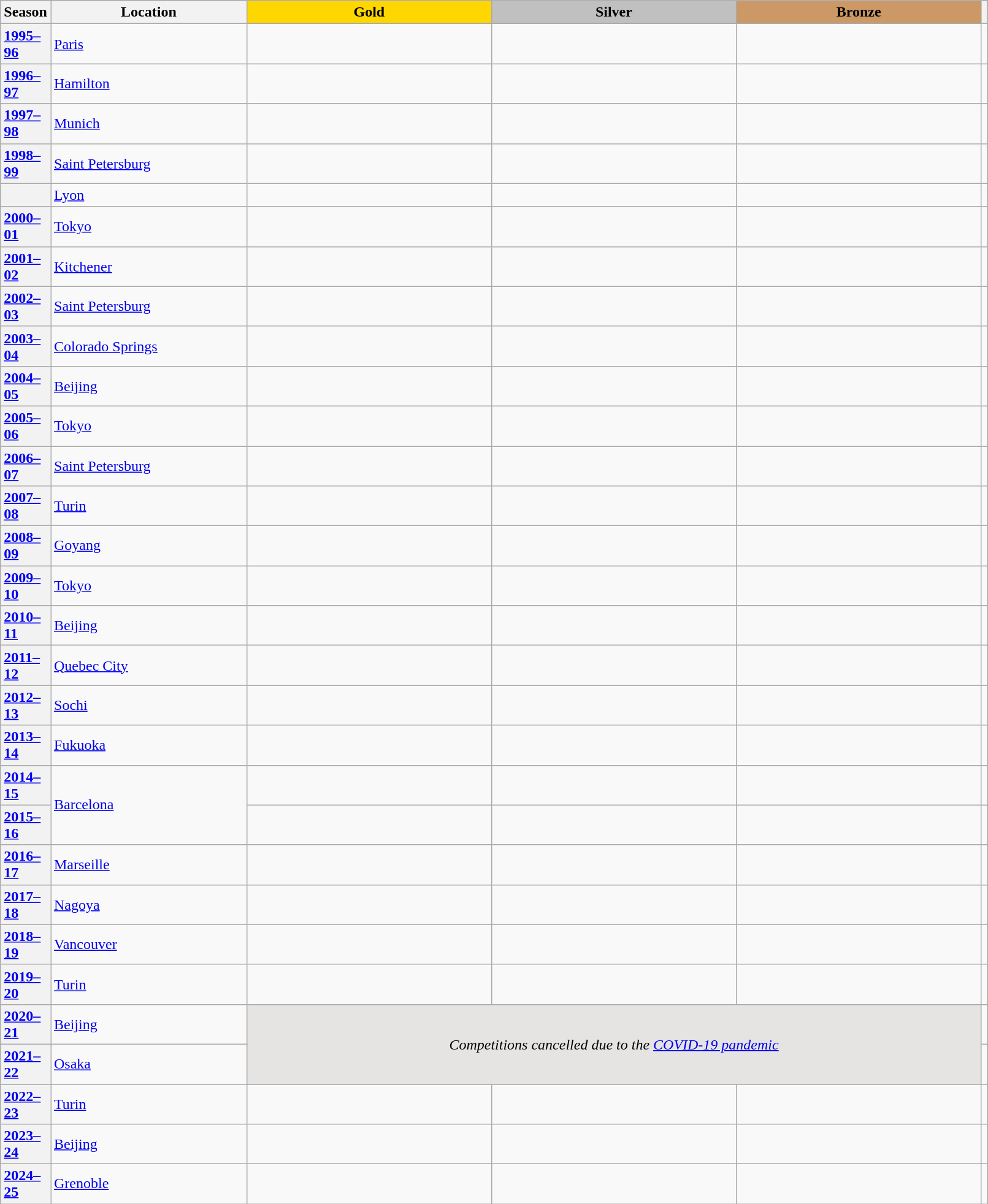<table class="wikitable unsortable" style="text-align:left; width:85%">
<tr>
<th scope="col" style="text-align:center">Season</th>
<th scope="col" style="text-align:center; width:20%">Location</th>
<th scope="col" style="text-align:center; width:25%; background:gold">Gold</th>
<th scope="col" style="text-align:center; width:25%; background:silver">Silver</th>
<th scope="col" style="text-align:center; width:25%; background:#c96">Bronze</th>
<th scope="col" style="text-align:center"></th>
</tr>
<tr>
<th scope="row" style="text-align:left"><a href='#'>1995–96</a></th>
<td> <a href='#'>Paris</a></td>
<td></td>
<td></td>
<td></td>
<td></td>
</tr>
<tr>
<th scope="row" style="text-align:left"><a href='#'>1996–97</a></th>
<td> <a href='#'>Hamilton</a></td>
<td></td>
<td></td>
<td></td>
<td></td>
</tr>
<tr>
<th scope="row" style="text-align:left"><a href='#'>1997–98</a></th>
<td> <a href='#'>Munich</a></td>
<td></td>
<td></td>
<td></td>
<td></td>
</tr>
<tr>
<th scope="row" style="text-align:left"><a href='#'>1998–99</a></th>
<td> <a href='#'>Saint Petersburg</a></td>
<td></td>
<td></td>
<td></td>
<td></td>
</tr>
<tr>
<th scope="row" style="text-align:left"></th>
<td> <a href='#'>Lyon</a></td>
<td></td>
<td></td>
<td></td>
<td></td>
</tr>
<tr>
<th scope="row" style="text-align:left"><a href='#'>2000–01</a></th>
<td> <a href='#'>Tokyo</a></td>
<td></td>
<td></td>
<td></td>
<td></td>
</tr>
<tr>
<th scope="row" style="text-align:left"><a href='#'>2001–02</a></th>
<td> <a href='#'>Kitchener</a></td>
<td></td>
<td></td>
<td></td>
<td></td>
</tr>
<tr>
<th scope="row" style="text-align:left"><a href='#'>2002–03</a></th>
<td> <a href='#'>Saint Petersburg</a></td>
<td></td>
<td></td>
<td></td>
<td></td>
</tr>
<tr>
<th scope="row" style="text-align:left"><a href='#'>2003–04</a></th>
<td> <a href='#'>Colorado Springs</a></td>
<td></td>
<td></td>
<td></td>
<td></td>
</tr>
<tr>
<th scope="row" style="text-align:left"><a href='#'>2004–05</a></th>
<td> <a href='#'>Beijing</a></td>
<td></td>
<td></td>
<td></td>
<td></td>
</tr>
<tr>
<th scope="row" style="text-align:left"><a href='#'>2005–06</a></th>
<td> <a href='#'>Tokyo</a></td>
<td></td>
<td></td>
<td></td>
<td></td>
</tr>
<tr>
<th scope="row" style="text-align:left"><a href='#'>2006–07</a></th>
<td> <a href='#'>Saint Petersburg</a></td>
<td></td>
<td></td>
<td></td>
<td></td>
</tr>
<tr>
<th scope="row" style="text-align:left"><a href='#'>2007–08</a></th>
<td> <a href='#'>Turin</a></td>
<td></td>
<td></td>
<td></td>
<td></td>
</tr>
<tr>
<th scope="row" style="text-align:left"><a href='#'>2008–09</a></th>
<td> <a href='#'>Goyang</a></td>
<td></td>
<td></td>
<td></td>
<td></td>
</tr>
<tr>
<th scope="row" style="text-align:left"><a href='#'>2009–10</a></th>
<td> <a href='#'>Tokyo</a></td>
<td></td>
<td></td>
<td></td>
<td></td>
</tr>
<tr>
<th scope="row" style="text-align:left"><a href='#'>2010–11</a></th>
<td> <a href='#'>Beijing</a></td>
<td></td>
<td></td>
<td></td>
<td></td>
</tr>
<tr>
<th scope="row" style="text-align:left"><a href='#'>2011–12</a></th>
<td> <a href='#'>Quebec City</a></td>
<td></td>
<td></td>
<td></td>
<td></td>
</tr>
<tr>
<th scope="row" style="text-align:left"><a href='#'>2012–13</a></th>
<td> <a href='#'>Sochi</a></td>
<td></td>
<td></td>
<td></td>
<td></td>
</tr>
<tr>
<th scope="row" style="text-align:left"><a href='#'>2013–14</a></th>
<td> <a href='#'>Fukuoka</a></td>
<td></td>
<td></td>
<td></td>
<td></td>
</tr>
<tr>
<th scope="row" style="text-align:left"><a href='#'>2014–15</a></th>
<td rowspan="2"> <a href='#'>Barcelona</a></td>
<td></td>
<td></td>
<td></td>
<td></td>
</tr>
<tr>
<th scope="row" style="text-align:left"><a href='#'>2015–16</a></th>
<td></td>
<td></td>
<td></td>
<td></td>
</tr>
<tr>
<th scope="row" style="text-align:left"><a href='#'>2016–17</a></th>
<td> <a href='#'>Marseille</a></td>
<td></td>
<td></td>
<td></td>
<td></td>
</tr>
<tr>
<th scope="row" style="text-align:left"><a href='#'>2017–18</a></th>
<td> <a href='#'>Nagoya</a></td>
<td></td>
<td></td>
<td></td>
<td></td>
</tr>
<tr>
<th scope="row" style="text-align:left"><a href='#'>2018–19</a></th>
<td> <a href='#'>Vancouver</a></td>
<td></td>
<td></td>
<td></td>
<td></td>
</tr>
<tr>
<th scope="row" style="text-align:left"><a href='#'>2019–20</a></th>
<td> <a href='#'>Turin</a></td>
<td></td>
<td></td>
<td></td>
<td></td>
</tr>
<tr>
<th scope="row" style="text-align:left"><a href='#'>2020–21</a></th>
<td> <a href='#'>Beijing</a></td>
<td colspan="3" rowspan="2" align="center" bgcolor="e5e4e2"><em>Competitions cancelled due to the <a href='#'>COVID-19 pandemic</a></em></td>
<td></td>
</tr>
<tr>
<th scope="row" style="text-align:left"><a href='#'>2021–22</a></th>
<td> <a href='#'>Osaka</a></td>
<td></td>
</tr>
<tr>
<th scope="row" style="text-align:left"><a href='#'>2022–23</a></th>
<td> <a href='#'>Turin</a></td>
<td></td>
<td></td>
<td></td>
<td></td>
</tr>
<tr>
<th scope="row" style="text-align:left"><a href='#'>2023–24</a></th>
<td> <a href='#'>Beijing</a></td>
<td></td>
<td></td>
<td></td>
<td></td>
</tr>
<tr>
<th scope="row" style="text-align:left"><a href='#'>2024–25</a></th>
<td> <a href='#'>Grenoble</a></td>
<td></td>
<td></td>
<td></td>
<td></td>
</tr>
</table>
